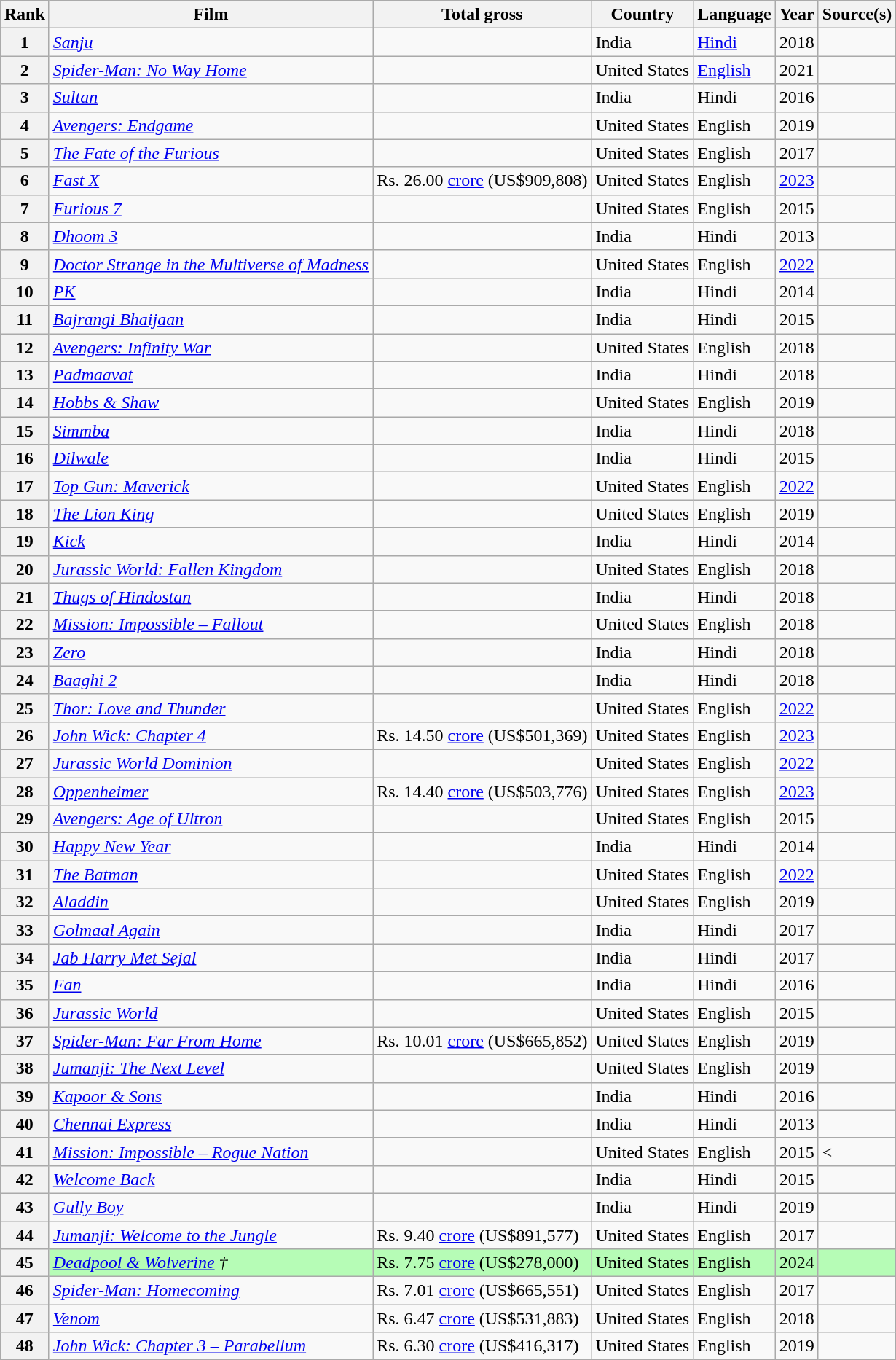<table class="wikitable sortable plainrowheaders" style="margin:auto; margin:auto;">
<tr>
<th scope="col">Rank</th>
<th scope="col">Film</th>
<th scope="col">Total gross</th>
<th scope="col">Country</th>
<th scope="col">Language</th>
<th scope="col">Year</th>
<th class="unsortable">Source(s)</th>
</tr>
<tr>
<th>1</th>
<td><em><a href='#'>Sanju</a></em></td>
<td></td>
<td>India</td>
<td><a href='#'>Hindi</a></td>
<td>2018</td>
<td></td>
</tr>
<tr>
<th>2</th>
<td><em><a href='#'>Spider-Man: No Way Home</a></em></td>
<td></td>
<td>United States</td>
<td><a href='#'>English</a></td>
<td>2021</td>
<td></td>
</tr>
<tr>
<th>3</th>
<td><em><a href='#'>Sultan</a></em></td>
<td></td>
<td>India</td>
<td>Hindi</td>
<td>2016</td>
<td></td>
</tr>
<tr>
<th>4</th>
<td><em><a href='#'>Avengers: Endgame</a></em></td>
<td></td>
<td>United States</td>
<td>English</td>
<td>2019</td>
<td></td>
</tr>
<tr>
<th>5</th>
<td><em><a href='#'>The Fate of the Furious</a></em></td>
<td></td>
<td>United States</td>
<td>English</td>
<td>2017</td>
<td></td>
</tr>
<tr>
<th>6</th>
<td><em><a href='#'>Fast X</a></em></td>
<td>Rs. 26.00 <a href='#'>crore</a> (US$909,808)</td>
<td>United States</td>
<td>English</td>
<td><a href='#'>2023</a></td>
<td></td>
</tr>
<tr>
<th>7</th>
<td><em><a href='#'>Furious 7</a></em></td>
<td></td>
<td>United States</td>
<td>English</td>
<td>2015</td>
<td></td>
</tr>
<tr>
<th>8</th>
<td><em><a href='#'>Dhoom 3</a></em></td>
<td></td>
<td>India</td>
<td>Hindi</td>
<td>2013</td>
<td></td>
</tr>
<tr>
<th>9</th>
<td><em><a href='#'>Doctor Strange in the Multiverse of Madness</a></em></td>
<td></td>
<td>United States</td>
<td>English</td>
<td><a href='#'>2022</a></td>
<td></td>
</tr>
<tr>
<th>10</th>
<td><em><a href='#'>PK</a></em></td>
<td></td>
<td>India</td>
<td>Hindi</td>
<td>2014</td>
<td></td>
</tr>
<tr>
<th>11</th>
<td><em><a href='#'>Bajrangi Bhaijaan</a></em></td>
<td></td>
<td>India</td>
<td>Hindi</td>
<td>2015</td>
<td></td>
</tr>
<tr>
<th>12</th>
<td><em><a href='#'>Avengers: Infinity War</a></em></td>
<td></td>
<td>United States</td>
<td>English</td>
<td>2018</td>
<td></td>
</tr>
<tr>
<th>13</th>
<td><em><a href='#'>Padmaavat</a></em></td>
<td></td>
<td>India</td>
<td>Hindi</td>
<td>2018</td>
<td></td>
</tr>
<tr>
<th>14</th>
<td><em><a href='#'>Hobbs & Shaw</a></em></td>
<td></td>
<td>United States</td>
<td>English</td>
<td>2019</td>
<td></td>
</tr>
<tr>
<th>15</th>
<td><em><a href='#'>Simmba</a></em></td>
<td></td>
<td>India</td>
<td>Hindi</td>
<td>2018</td>
<td></td>
</tr>
<tr>
<th>16</th>
<td><em><a href='#'>Dilwale</a></em></td>
<td></td>
<td>India</td>
<td>Hindi</td>
<td>2015</td>
<td></td>
</tr>
<tr>
<th>17</th>
<td><em><a href='#'>Top Gun: Maverick</a> </em></td>
<td></td>
<td>United States</td>
<td>English</td>
<td><a href='#'>2022</a></td>
<td></td>
</tr>
<tr>
<th>18</th>
<td><em><a href='#'>The Lion King</a></em></td>
<td></td>
<td>United States</td>
<td>English</td>
<td>2019</td>
<td></td>
</tr>
<tr>
<th>19</th>
<td><em><a href='#'>Kick</a></em></td>
<td></td>
<td>India</td>
<td>Hindi</td>
<td>2014</td>
<td></td>
</tr>
<tr>
<th>20</th>
<td><em><a href='#'>Jurassic World: Fallen Kingdom</a></em></td>
<td></td>
<td>United States</td>
<td>English</td>
<td>2018</td>
<td></td>
</tr>
<tr>
<th>21</th>
<td><em><a href='#'>Thugs of Hindostan</a></em></td>
<td></td>
<td>India</td>
<td>Hindi</td>
<td>2018</td>
<td></td>
</tr>
<tr>
<th>22</th>
<td><em><a href='#'>Mission: Impossible – Fallout</a></em></td>
<td></td>
<td>United States</td>
<td>English</td>
<td>2018</td>
<td></td>
</tr>
<tr>
<th>23</th>
<td><em><a href='#'>Zero</a></em></td>
<td></td>
<td>India</td>
<td>Hindi</td>
<td>2018</td>
<td></td>
</tr>
<tr>
<th>24</th>
<td><em><a href='#'>Baaghi 2</a></em></td>
<td></td>
<td>India</td>
<td>Hindi</td>
<td>2018</td>
<td></td>
</tr>
<tr>
<th>25</th>
<td><em><a href='#'>Thor: Love and Thunder</a> </em></td>
<td></td>
<td>United States</td>
<td>English</td>
<td><a href='#'>2022</a></td>
<td></td>
</tr>
<tr>
<th>26</th>
<td><em><a href='#'>John Wick: Chapter 4</a></em></td>
<td>Rs. 14.50 <a href='#'>crore</a> (US$501,369)</td>
<td>United States</td>
<td>English</td>
<td><a href='#'>2023</a></td>
<td></td>
</tr>
<tr>
<th>27</th>
<td><em><a href='#'>Jurassic World Dominion</a></em></td>
<td></td>
<td>United States</td>
<td>English</td>
<td><a href='#'>2022</a></td>
<td></td>
</tr>
<tr>
<th>28</th>
<td><em><a href='#'>Oppenheimer</a></em></td>
<td>Rs. 14.40 <a href='#'>crore</a> (US$503,776)</td>
<td>United States</td>
<td>English</td>
<td><a href='#'>2023</a></td>
<td></td>
</tr>
<tr>
<th>29</th>
<td><em><a href='#'>Avengers: Age of Ultron</a></em></td>
<td></td>
<td>United States</td>
<td>English</td>
<td>2015</td>
<td></td>
</tr>
<tr>
<th>30</th>
<td><em><a href='#'>Happy New Year</a></em></td>
<td></td>
<td>India</td>
<td>Hindi</td>
<td>2014</td>
<td></td>
</tr>
<tr>
<th>31</th>
<td><em><a href='#'>The Batman</a></em></td>
<td></td>
<td>United States</td>
<td>English</td>
<td><a href='#'>2022</a></td>
<td></td>
</tr>
<tr>
<th>32</th>
<td><em><a href='#'>Aladdin</a></em></td>
<td></td>
<td>United States</td>
<td>English</td>
<td>2019</td>
<td></td>
</tr>
<tr>
<th>33</th>
<td><em><a href='#'>Golmaal Again</a></em></td>
<td></td>
<td>India</td>
<td>Hindi</td>
<td>2017</td>
<td></td>
</tr>
<tr>
<th>34</th>
<td><em><a href='#'>Jab Harry Met Sejal</a></em></td>
<td></td>
<td>India</td>
<td>Hindi</td>
<td>2017</td>
<td></td>
</tr>
<tr>
<th>35</th>
<td><em><a href='#'>Fan</a></em></td>
<td></td>
<td>India</td>
<td>Hindi</td>
<td>2016</td>
<td></td>
</tr>
<tr>
<th>36</th>
<td><em><a href='#'>Jurassic World</a></em></td>
<td></td>
<td>United States</td>
<td>English</td>
<td>2015</td>
<td></td>
</tr>
<tr>
<th>37</th>
<td><em><a href='#'>Spider-Man: Far From Home</a></em></td>
<td>Rs. 10.01 <a href='#'>crore</a> (US$665,852)</td>
<td>United States</td>
<td>English</td>
<td>2019</td>
<td></td>
</tr>
<tr>
<th>38</th>
<td><em><a href='#'>Jumanji: The Next Level</a></em></td>
<td></td>
<td>United States</td>
<td>English</td>
<td>2019</td>
<td></td>
</tr>
<tr>
<th>39</th>
<td><em><a href='#'>Kapoor & Sons</a></em></td>
<td></td>
<td>India</td>
<td>Hindi</td>
<td>2016</td>
<td></td>
</tr>
<tr>
<th>40</th>
<td><em><a href='#'>Chennai Express</a></em></td>
<td></td>
<td>India</td>
<td>Hindi</td>
<td>2013</td>
<td></td>
</tr>
<tr>
<th>41</th>
<td><em><a href='#'>Mission: Impossible – Rogue Nation</a></em></td>
<td></td>
<td>United States</td>
<td>English</td>
<td>2015</td>
<td><</td>
</tr>
<tr>
<th>42</th>
<td><em><a href='#'>Welcome Back</a></em></td>
<td></td>
<td>India</td>
<td>Hindi</td>
<td>2015</td>
<td></td>
</tr>
<tr>
<th>43</th>
<td><em><a href='#'>Gully Boy</a></em></td>
<td></td>
<td>India</td>
<td>Hindi</td>
<td>2019</td>
<td></td>
</tr>
<tr>
<th>44</th>
<td><em><a href='#'>Jumanji: Welcome to the Jungle</a></em></td>
<td>Rs. 9.40 <a href='#'>crore</a> (US$891,577)</td>
<td>United States</td>
<td>English</td>
<td>2017</td>
<td></td>
</tr>
<tr style="background:#b6fcb6;">
<th>45</th>
<td><em><a href='#'>Deadpool & Wolverine</a> †</em></td>
<td>Rs. 7.75 <a href='#'>crore</a> (US$278,000)</td>
<td>United States</td>
<td>English</td>
<td>2024</td>
<td></td>
</tr>
<tr>
<th>46</th>
<td><em><a href='#'>Spider-Man: Homecoming</a></em></td>
<td>Rs. 7.01 <a href='#'>crore</a> (US$665,551)</td>
<td>United States</td>
<td>English</td>
<td>2017</td>
<td></td>
</tr>
<tr>
<th>47</th>
<td><em><a href='#'>Venom</a></em></td>
<td>Rs. 6.47 <a href='#'>crore</a> (US$531,883)</td>
<td>United States</td>
<td>English</td>
<td>2018</td>
<td></td>
</tr>
<tr>
<th>48</th>
<td><em><a href='#'>John Wick: Chapter 3 – Parabellum</a></em></td>
<td>Rs. 6.30 <a href='#'>crore</a> (US$416,317)</td>
<td>United States</td>
<td>English</td>
<td>2019</td>
<td></td>
</tr>
</table>
